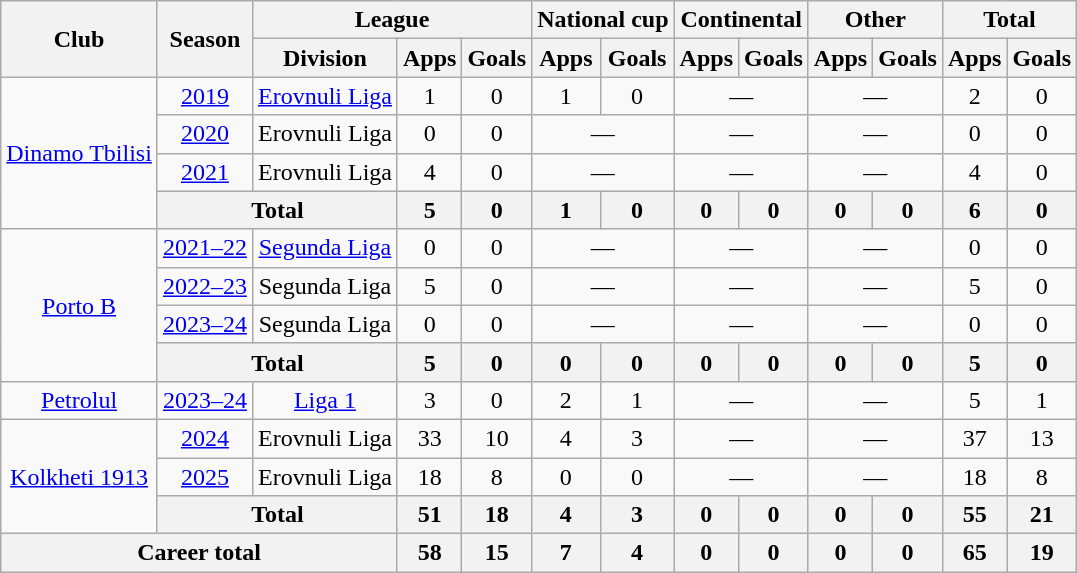<table class="wikitable" style="text-align:center">
<tr>
<th rowspan="2">Club</th>
<th rowspan="2">Season</th>
<th colspan="3">League</th>
<th colspan="2">National cup</th>
<th colspan="2">Continental</th>
<th colspan="2">Other</th>
<th colspan="2">Total</th>
</tr>
<tr>
<th>Division</th>
<th>Apps</th>
<th>Goals</th>
<th>Apps</th>
<th>Goals</th>
<th>Apps</th>
<th>Goals</th>
<th>Apps</th>
<th>Goals</th>
<th>Apps</th>
<th>Goals</th>
</tr>
<tr>
<td rowspan="4"><a href='#'>Dinamo Tbilisi</a></td>
<td><a href='#'>2019</a></td>
<td><a href='#'>Erovnuli Liga</a></td>
<td>1</td>
<td>0</td>
<td>1</td>
<td>0</td>
<td colspan="2">—</td>
<td colspan="2">—</td>
<td>2</td>
<td>0</td>
</tr>
<tr>
<td><a href='#'>2020</a></td>
<td>Erovnuli Liga</td>
<td>0</td>
<td>0</td>
<td colspan="2">—</td>
<td colspan="2">—</td>
<td colspan="2">—</td>
<td>0</td>
<td>0</td>
</tr>
<tr>
<td><a href='#'>2021</a></td>
<td>Erovnuli Liga</td>
<td>4</td>
<td>0</td>
<td colspan="2">—</td>
<td colspan="2">—</td>
<td colspan="2">—</td>
<td>4</td>
<td>0</td>
</tr>
<tr>
<th colspan="2">Total</th>
<th>5</th>
<th>0</th>
<th>1</th>
<th>0</th>
<th>0</th>
<th>0</th>
<th>0</th>
<th>0</th>
<th>6</th>
<th>0</th>
</tr>
<tr>
<td rowspan="4"><a href='#'>Porto B</a></td>
<td><a href='#'>2021–22</a></td>
<td><a href='#'>Segunda Liga</a></td>
<td>0</td>
<td>0</td>
<td colspan="2">—</td>
<td colspan="2">—</td>
<td colspan="2">—</td>
<td>0</td>
<td>0</td>
</tr>
<tr>
<td><a href='#'>2022–23</a></td>
<td>Segunda Liga</td>
<td>5</td>
<td>0</td>
<td colspan="2">—</td>
<td colspan="2">—</td>
<td colspan="2">—</td>
<td>5</td>
<td>0</td>
</tr>
<tr>
<td><a href='#'>2023–24</a></td>
<td>Segunda Liga</td>
<td>0</td>
<td>0</td>
<td colspan="2">—</td>
<td colspan="2">—</td>
<td colspan="2">—</td>
<td>0</td>
<td>0</td>
</tr>
<tr>
<th colspan="2">Total</th>
<th>5</th>
<th>0</th>
<th>0</th>
<th>0</th>
<th>0</th>
<th>0</th>
<th>0</th>
<th>0</th>
<th>5</th>
<th>0</th>
</tr>
<tr>
<td><a href='#'>Petrolul</a></td>
<td><a href='#'>2023–24</a></td>
<td><a href='#'>Liga 1</a></td>
<td>3</td>
<td>0</td>
<td>2</td>
<td>1</td>
<td colspan="2">—</td>
<td colspan="2">—</td>
<td>5</td>
<td>1</td>
</tr>
<tr>
<td rowspan="3"><a href='#'>Kolkheti 1913</a></td>
<td><a href='#'>2024</a></td>
<td>Erovnuli Liga</td>
<td>33</td>
<td>10</td>
<td>4</td>
<td>3</td>
<td colspan="2">—</td>
<td colspan="2">—</td>
<td>37</td>
<td>13</td>
</tr>
<tr>
<td><a href='#'>2025</a></td>
<td>Erovnuli Liga</td>
<td>18</td>
<td>8</td>
<td>0</td>
<td>0</td>
<td colspan="2">—</td>
<td colspan="2">—</td>
<td>18</td>
<td>8</td>
</tr>
<tr>
<th colspan="2">Total</th>
<th>51</th>
<th>18</th>
<th>4</th>
<th>3</th>
<th>0</th>
<th>0</th>
<th>0</th>
<th>0</th>
<th>55</th>
<th>21</th>
</tr>
<tr>
<th colspan="3">Career total</th>
<th>58</th>
<th>15</th>
<th>7</th>
<th>4</th>
<th>0</th>
<th>0</th>
<th>0</th>
<th>0</th>
<th>65</th>
<th>19</th>
</tr>
</table>
